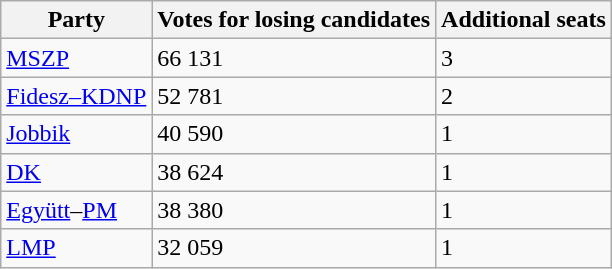<table class="wikitable">
<tr>
<th>Party</th>
<th>Votes for losing candidates</th>
<th>Additional seats</th>
</tr>
<tr>
<td><a href='#'>MSZP</a></td>
<td>66 131</td>
<td>3</td>
</tr>
<tr>
<td><a href='#'>Fidesz–KDNP</a></td>
<td>52 781</td>
<td>2</td>
</tr>
<tr>
<td><a href='#'>Jobbik</a></td>
<td>40 590</td>
<td>1</td>
</tr>
<tr>
<td><a href='#'>DK</a></td>
<td>38 624</td>
<td>1</td>
</tr>
<tr>
<td><a href='#'>Együtt</a>–<a href='#'>PM</a></td>
<td>38 380</td>
<td>1</td>
</tr>
<tr>
<td><a href='#'>LMP</a></td>
<td>32 059</td>
<td>1</td>
</tr>
</table>
